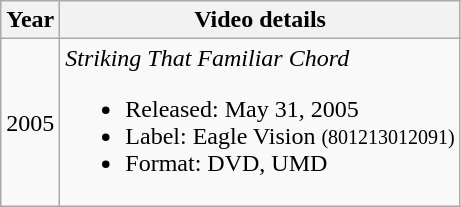<table class="wikitable" "text-align:center;">
<tr>
<th>Year</th>
<th>Video details</th>
</tr>
<tr>
<td>2005</td>
<td><em>Striking That Familiar Chord</em><br><ul><li>Released: May 31, 2005</li><li>Label: Eagle Vision <small>(801213012091)</small></li><li>Format: DVD, UMD</li></ul></td>
</tr>
</table>
